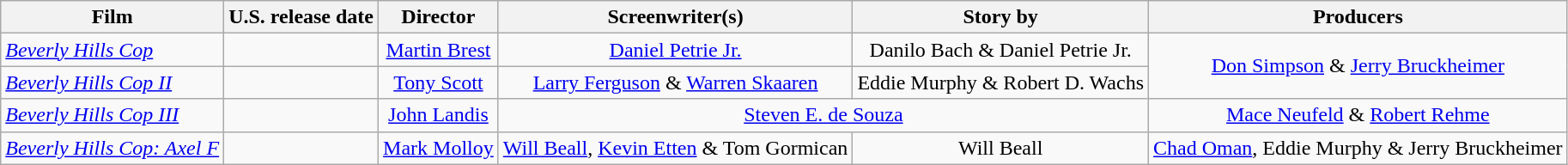<table class="wikitable plainrowheaders" style="text-align:center">
<tr>
<th>Film</th>
<th>U.S. release date</th>
<th>Director</th>
<th>Screenwriter(s)</th>
<th>Story by</th>
<th>Producers</th>
</tr>
<tr>
<td style="text-align:left"><em><a href='#'>Beverly Hills Cop</a></em></td>
<td style="text-align:left"></td>
<td><a href='#'>Martin Brest</a></td>
<td><a href='#'>Daniel Petrie Jr.</a></td>
<td>Danilo Bach & Daniel Petrie Jr.</td>
<td rowspan="2"><a href='#'>Don Simpson</a> & <a href='#'>Jerry Bruckheimer</a></td>
</tr>
<tr>
<td style="text-align:left"><em><a href='#'>Beverly Hills Cop II</a></em></td>
<td style="text-align:left"></td>
<td><a href='#'>Tony Scott</a></td>
<td><a href='#'>Larry Ferguson</a> & <a href='#'>Warren Skaaren</a></td>
<td>Eddie Murphy & Robert D. Wachs</td>
</tr>
<tr>
<td style="text-align:left"><em><a href='#'>Beverly Hills Cop III</a></em></td>
<td style="text-align:left"></td>
<td><a href='#'>John Landis</a></td>
<td colspan="2"><a href='#'>Steven E. de Souza</a></td>
<td><a href='#'>Mace Neufeld</a> & <a href='#'>Robert Rehme</a></td>
</tr>
<tr>
<td style="text-align:left"><em><a href='#'>Beverly Hills Cop: Axel F</a></em></td>
<td style="text-align:left"></td>
<td><a href='#'>Mark Molloy</a></td>
<td><a href='#'>Will Beall</a>, <a href='#'>Kevin Etten</a> & Tom Gormican</td>
<td>Will Beall</td>
<td><a href='#'>Chad Oman</a>, Eddie Murphy & Jerry Bruckheimer</td>
</tr>
</table>
